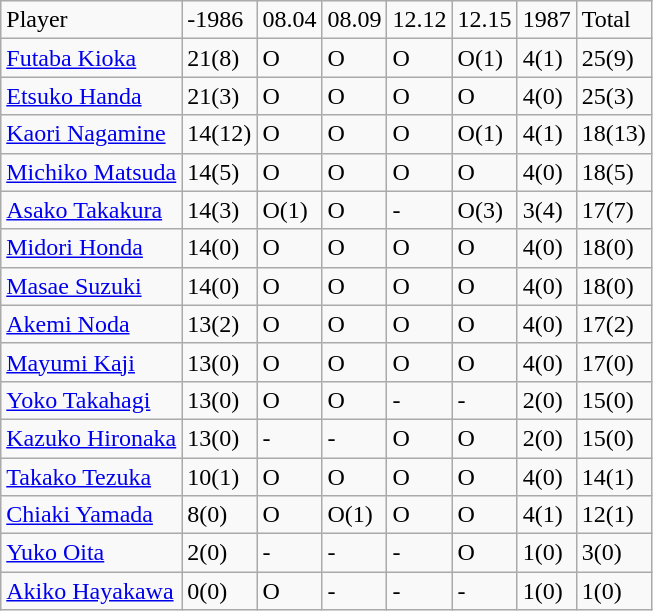<table class="wikitable" style="text-align:left;">
<tr>
<td>Player</td>
<td>-1986</td>
<td>08.04</td>
<td>08.09</td>
<td>12.12</td>
<td>12.15</td>
<td>1987</td>
<td>Total</td>
</tr>
<tr>
<td><a href='#'>Futaba Kioka</a></td>
<td>21(8)</td>
<td>O</td>
<td>O</td>
<td>O</td>
<td>O(1)</td>
<td>4(1)</td>
<td>25(9)</td>
</tr>
<tr>
<td><a href='#'>Etsuko Handa</a></td>
<td>21(3)</td>
<td>O</td>
<td>O</td>
<td>O</td>
<td>O</td>
<td>4(0)</td>
<td>25(3)</td>
</tr>
<tr>
<td><a href='#'>Kaori Nagamine</a></td>
<td>14(12)</td>
<td>O</td>
<td>O</td>
<td>O</td>
<td>O(1)</td>
<td>4(1)</td>
<td>18(13)</td>
</tr>
<tr>
<td><a href='#'>Michiko Matsuda</a></td>
<td>14(5)</td>
<td>O</td>
<td>O</td>
<td>O</td>
<td>O</td>
<td>4(0)</td>
<td>18(5)</td>
</tr>
<tr>
<td><a href='#'>Asako Takakura</a></td>
<td>14(3)</td>
<td>O(1)</td>
<td>O</td>
<td>-</td>
<td>O(3)</td>
<td>3(4)</td>
<td>17(7)</td>
</tr>
<tr>
<td><a href='#'>Midori Honda</a></td>
<td>14(0)</td>
<td>O</td>
<td>O</td>
<td>O</td>
<td>O</td>
<td>4(0)</td>
<td>18(0)</td>
</tr>
<tr>
<td><a href='#'>Masae Suzuki</a></td>
<td>14(0)</td>
<td>O</td>
<td>O</td>
<td>O</td>
<td>O</td>
<td>4(0)</td>
<td>18(0)</td>
</tr>
<tr>
<td><a href='#'>Akemi Noda</a></td>
<td>13(2)</td>
<td>O</td>
<td>O</td>
<td>O</td>
<td>O</td>
<td>4(0)</td>
<td>17(2)</td>
</tr>
<tr>
<td><a href='#'>Mayumi Kaji</a></td>
<td>13(0)</td>
<td>O</td>
<td>O</td>
<td>O</td>
<td>O</td>
<td>4(0)</td>
<td>17(0)</td>
</tr>
<tr>
<td><a href='#'>Yoko Takahagi</a></td>
<td>13(0)</td>
<td>O</td>
<td>O</td>
<td>-</td>
<td>-</td>
<td>2(0)</td>
<td>15(0)</td>
</tr>
<tr>
<td><a href='#'>Kazuko Hironaka</a></td>
<td>13(0)</td>
<td>-</td>
<td>-</td>
<td>O</td>
<td>O</td>
<td>2(0)</td>
<td>15(0)</td>
</tr>
<tr>
<td><a href='#'>Takako Tezuka</a></td>
<td>10(1)</td>
<td>O</td>
<td>O</td>
<td>O</td>
<td>O</td>
<td>4(0)</td>
<td>14(1)</td>
</tr>
<tr>
<td><a href='#'>Chiaki Yamada</a></td>
<td>8(0)</td>
<td>O</td>
<td>O(1)</td>
<td>O</td>
<td>O</td>
<td>4(1)</td>
<td>12(1)</td>
</tr>
<tr>
<td><a href='#'>Yuko Oita</a></td>
<td>2(0)</td>
<td>-</td>
<td>-</td>
<td>-</td>
<td>O</td>
<td>1(0)</td>
<td>3(0)</td>
</tr>
<tr>
<td><a href='#'>Akiko Hayakawa</a></td>
<td>0(0)</td>
<td>O</td>
<td>-</td>
<td>-</td>
<td>-</td>
<td>1(0)</td>
<td>1(0)</td>
</tr>
</table>
